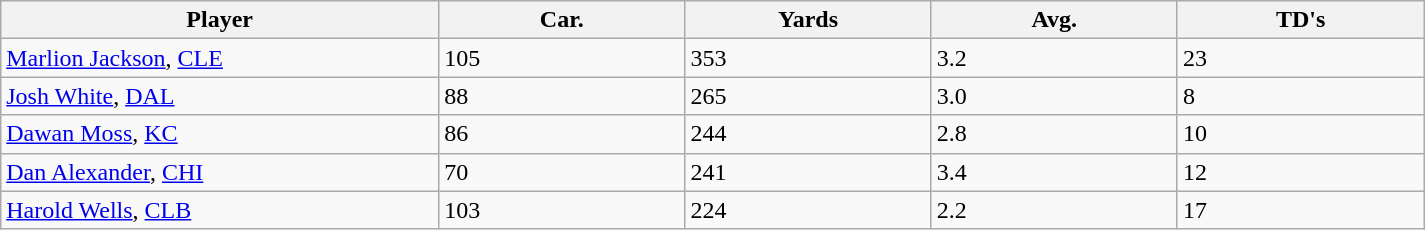<table class="wikitable sortable">
<tr>
<th bgcolor="#DDDDFF" width="16%">Player</th>
<th bgcolor="#DDDDFF" width="9%">Car.</th>
<th bgcolor="#DDDDFF" width="9%">Yards</th>
<th bgcolor="#DDDDFF" width="9%">Avg.</th>
<th bgcolor="#DDDDFF" width="9%">TD's</th>
</tr>
<tr>
<td><a href='#'>Marlion Jackson</a>, <a href='#'>CLE</a></td>
<td>105</td>
<td>353</td>
<td>3.2</td>
<td>23</td>
</tr>
<tr>
<td><a href='#'>Josh White</a>, <a href='#'>DAL</a></td>
<td>88</td>
<td>265</td>
<td>3.0</td>
<td>8</td>
</tr>
<tr>
<td><a href='#'>Dawan Moss</a>, <a href='#'>KC</a></td>
<td>86</td>
<td>244</td>
<td>2.8</td>
<td>10</td>
</tr>
<tr>
<td><a href='#'>Dan Alexander</a>, <a href='#'>CHI</a></td>
<td>70</td>
<td>241</td>
<td>3.4</td>
<td>12</td>
</tr>
<tr>
<td><a href='#'>Harold Wells</a>, <a href='#'>CLB</a></td>
<td>103</td>
<td>224</td>
<td>2.2</td>
<td>17</td>
</tr>
</table>
